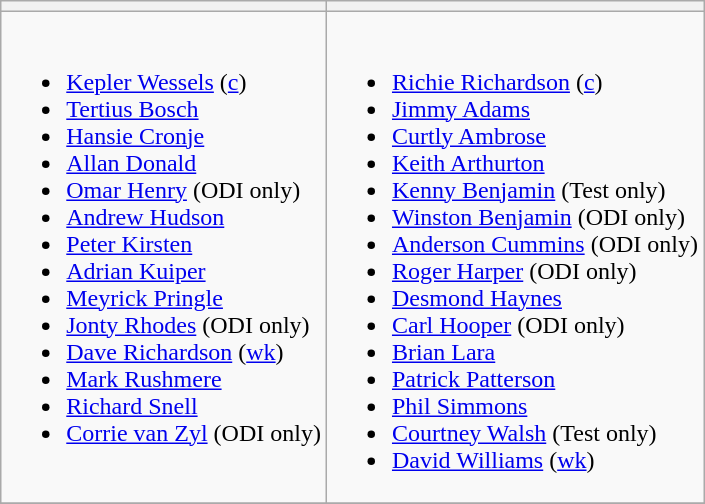<table class="wikitable">
<tr>
<th></th>
<th></th>
</tr>
<tr valign="top">
<td><br><ul><li><a href='#'>Kepler Wessels</a> (<a href='#'>c</a>)</li><li><a href='#'>Tertius Bosch</a></li><li><a href='#'>Hansie Cronje</a></li><li><a href='#'>Allan Donald</a></li><li><a href='#'>Omar Henry</a> (ODI only)</li><li><a href='#'>Andrew Hudson</a></li><li><a href='#'>Peter Kirsten</a></li><li><a href='#'>Adrian Kuiper</a></li><li><a href='#'>Meyrick Pringle</a></li><li><a href='#'>Jonty Rhodes</a> (ODI only)</li><li><a href='#'>Dave Richardson</a> (<a href='#'>wk</a>)</li><li><a href='#'>Mark Rushmere</a></li><li><a href='#'>Richard Snell</a></li><li><a href='#'>Corrie van Zyl</a> (ODI only)</li></ul></td>
<td><br><ul><li><a href='#'>Richie Richardson</a> (<a href='#'>c</a>)</li><li><a href='#'>Jimmy Adams</a></li><li><a href='#'>Curtly Ambrose</a></li><li><a href='#'>Keith Arthurton</a></li><li><a href='#'>Kenny Benjamin</a> (Test only)</li><li><a href='#'>Winston Benjamin</a> (ODI only)</li><li><a href='#'>Anderson Cummins</a> (ODI only)</li><li><a href='#'>Roger Harper</a> (ODI only)</li><li><a href='#'>Desmond Haynes</a></li><li><a href='#'>Carl Hooper</a> (ODI only)</li><li><a href='#'>Brian Lara</a></li><li><a href='#'>Patrick Patterson</a></li><li><a href='#'>Phil Simmons</a></li><li><a href='#'>Courtney Walsh</a> (Test only)</li><li><a href='#'>David Williams</a> (<a href='#'>wk</a>)</li></ul></td>
</tr>
<tr>
</tr>
</table>
